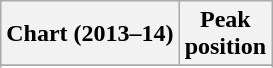<table class="wikitable sortable">
<tr>
<th>Chart (2013–14)</th>
<th>Peak<br>position</th>
</tr>
<tr>
</tr>
<tr>
</tr>
<tr>
</tr>
<tr>
</tr>
</table>
